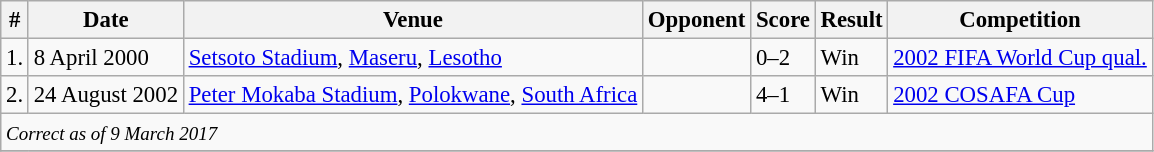<table class="wikitable" style="font-size:95%;">
<tr>
<th>#</th>
<th>Date</th>
<th>Venue</th>
<th>Opponent</th>
<th>Score</th>
<th>Result</th>
<th>Competition</th>
</tr>
<tr>
<td>1.</td>
<td>8 April 2000</td>
<td><a href='#'>Setsoto Stadium</a>, <a href='#'>Maseru</a>, <a href='#'>Lesotho</a></td>
<td></td>
<td>0–2</td>
<td>Win</td>
<td><a href='#'>2002 FIFA World Cup qual.</a></td>
</tr>
<tr>
<td>2.</td>
<td>24 August 2002</td>
<td><a href='#'>Peter Mokaba Stadium</a>, <a href='#'>Polokwane</a>, <a href='#'>South Africa</a></td>
<td></td>
<td>4–1</td>
<td>Win</td>
<td><a href='#'>2002 COSAFA Cup</a></td>
</tr>
<tr>
<td colspan="12"><small><em>Correct as of 9 March 2017</em></small></td>
</tr>
<tr>
</tr>
</table>
